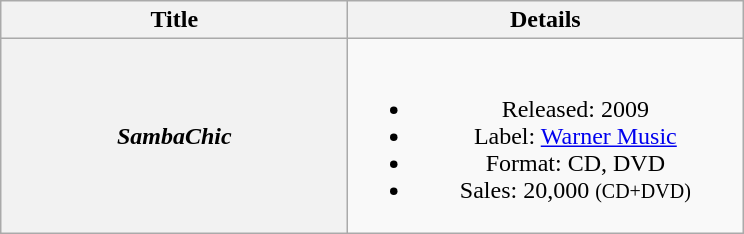<table class="wikitable plainrowheaders" style="text-align:center;">
<tr>
<th scope="col" style="width:14em;">Title</th>
<th scope="col" style="width:16em;">Details</th>
</tr>
<tr>
<th scope="row"><em>SambaChic </em></th>
<td><br><ul><li>Released: 2009</li><li>Label: <a href='#'>Warner Music</a></li><li>Format: CD, DVD</li><li>Sales: 20,000 <small>(CD+DVD)</small></li></ul></td>
</tr>
</table>
